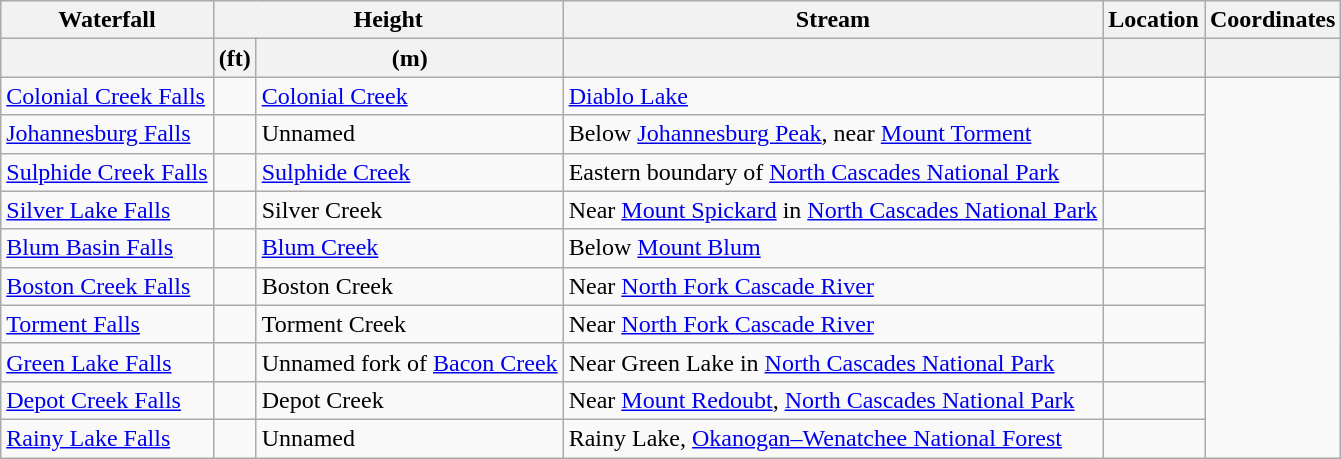<table class="wikitable">
<tr>
<th>Waterfall</th>
<th colspan=2>Height</th>
<th>Stream</th>
<th>Location</th>
<th>Coordinates</th>
</tr>
<tr>
<th></th>
<th>(ft)</th>
<th>(m)</th>
<th></th>
<th></th>
<th></th>
</tr>
<tr>
<td><a href='#'>Colonial Creek Falls</a></td>
<td></td>
<td><a href='#'>Colonial Creek</a></td>
<td><a href='#'>Diablo Lake</a></td>
<td></td>
</tr>
<tr>
<td><a href='#'>Johannesburg Falls</a></td>
<td></td>
<td>Unnamed</td>
<td>Below <a href='#'>Johannesburg Peak</a>, near <a href='#'>Mount Torment</a></td>
<td></td>
</tr>
<tr>
<td><a href='#'>Sulphide Creek Falls</a></td>
<td></td>
<td><a href='#'>Sulphide Creek</a></td>
<td>Eastern boundary of <a href='#'>North Cascades National Park</a></td>
<td></td>
</tr>
<tr>
<td><a href='#'>Silver Lake Falls</a></td>
<td></td>
<td>Silver Creek</td>
<td>Near <a href='#'>Mount Spickard</a> in <a href='#'>North Cascades National Park</a></td>
<td></td>
</tr>
<tr>
<td><a href='#'>Blum Basin Falls</a></td>
<td></td>
<td><a href='#'>Blum Creek</a></td>
<td>Below <a href='#'>Mount Blum</a></td>
<td></td>
</tr>
<tr>
<td><a href='#'>Boston Creek Falls</a></td>
<td></td>
<td>Boston Creek</td>
<td>Near <a href='#'>North Fork Cascade River</a></td>
<td></td>
</tr>
<tr>
<td><a href='#'>Torment Falls</a></td>
<td></td>
<td>Torment Creek</td>
<td>Near <a href='#'>North Fork Cascade River</a></td>
<td></td>
</tr>
<tr>
<td><a href='#'>Green Lake Falls</a></td>
<td></td>
<td>Unnamed fork of <a href='#'>Bacon Creek</a></td>
<td>Near Green Lake in <a href='#'>North Cascades National Park</a></td>
<td></td>
</tr>
<tr>
<td><a href='#'>Depot Creek Falls</a></td>
<td></td>
<td>Depot Creek</td>
<td>Near <a href='#'>Mount Redoubt</a>, <a href='#'>North Cascades National Park</a></td>
<td></td>
</tr>
<tr>
<td><a href='#'>Rainy Lake Falls</a></td>
<td></td>
<td>Unnamed</td>
<td>Rainy Lake, <a href='#'>Okanogan–Wenatchee National Forest</a></td>
<td></td>
</tr>
</table>
